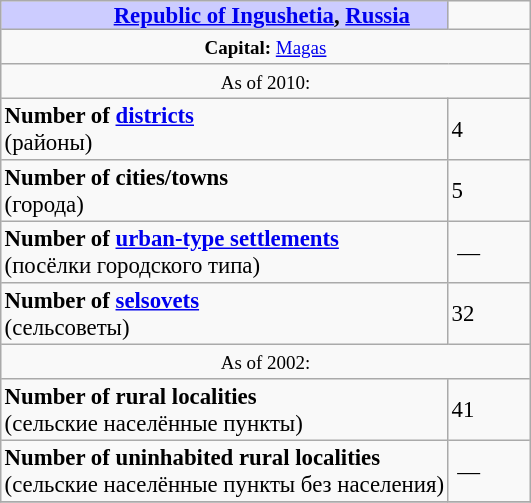<table border=1 align="right" cellpadding=2 cellspacing=0 style="margin: 0 0 1em 1em; background: #f9f9f9; border: 1px #aaa solid; border-collapse: collapse; font-size: 95%;">
<tr>
<th bgcolor="#ccccff" style="padding:0 0 0 50px;"><a href='#'>Republic of Ingushetia</a>, <a href='#'>Russia</a></th>
<td width="50px"></td>
</tr>
<tr>
<td colspan=2 align="center"><small><strong>Capital:</strong> <a href='#'>Magas</a></small></td>
</tr>
<tr>
<td colspan=2 align="center"><small>As of 2010:</small></td>
</tr>
<tr>
<td><strong>Number of <a href='#'>districts</a></strong><br>(районы)</td>
<td>4</td>
</tr>
<tr>
<td><strong>Number of cities/towns</strong><br>(города)</td>
<td>5</td>
</tr>
<tr>
<td><strong>Number of <a href='#'>urban-type settlements</a></strong><br>(посёлки городского типа)</td>
<td> —</td>
</tr>
<tr>
<td><strong>Number of <a href='#'>selsovets</a></strong><br>(сельсоветы)</td>
<td>32</td>
</tr>
<tr>
<td colspan=2 align="center"><small>As of 2002:</small></td>
</tr>
<tr>
<td><strong>Number of rural localities</strong><br>(сельские населённые пункты)</td>
<td>41</td>
</tr>
<tr>
<td><strong>Number of uninhabited rural localities</strong><br>(сельские населённые пункты без населения)</td>
<td> —</td>
</tr>
<tr>
</tr>
</table>
